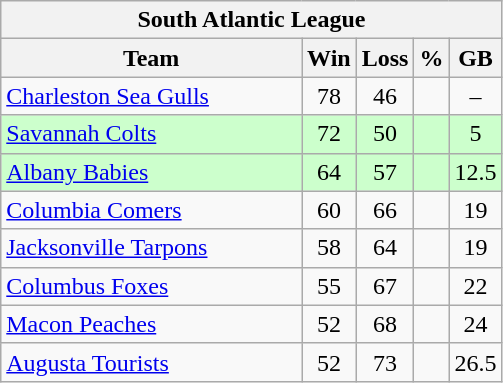<table class="wikitable">
<tr>
<th colspan="5">South Atlantic League</th>
</tr>
<tr>
<th width="60%">Team</th>
<th>Win</th>
<th>Loss</th>
<th>%</th>
<th>GB</th>
</tr>
<tr align=center>
<td align=left><a href='#'>Charleston Sea Gulls</a></td>
<td>78</td>
<td>46</td>
<td></td>
<td>–</td>
</tr>
<tr align=center bgcolor=ccffcc>
<td align=left><a href='#'>Savannah Colts</a></td>
<td>72</td>
<td>50</td>
<td></td>
<td>5</td>
</tr>
<tr align=center bgcolor=ccffcc>
<td align=left><a href='#'>Albany Babies</a></td>
<td>64</td>
<td>57</td>
<td></td>
<td>12.5</td>
</tr>
<tr align=center>
<td align=left><a href='#'>Columbia Comers</a></td>
<td>60</td>
<td>66</td>
<td></td>
<td>19</td>
</tr>
<tr align=center>
<td align=left><a href='#'>Jacksonville Tarpons</a></td>
<td>58</td>
<td>64</td>
<td></td>
<td>19</td>
</tr>
<tr align=center>
<td align=left><a href='#'>Columbus Foxes</a></td>
<td>55</td>
<td>67</td>
<td></td>
<td>22</td>
</tr>
<tr align=center>
<td align=left><a href='#'>Macon Peaches</a></td>
<td>52</td>
<td>68</td>
<td></td>
<td>24</td>
</tr>
<tr align=center>
<td align=left><a href='#'>Augusta Tourists</a></td>
<td>52</td>
<td>73</td>
<td></td>
<td>26.5</td>
</tr>
</table>
